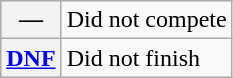<table class="wikitable">
<tr>
<th scope="row">—</th>
<td>Did not compete</td>
</tr>
<tr>
<th scope="row"><a href='#'>DNF</a></th>
<td>Did not finish</td>
</tr>
</table>
